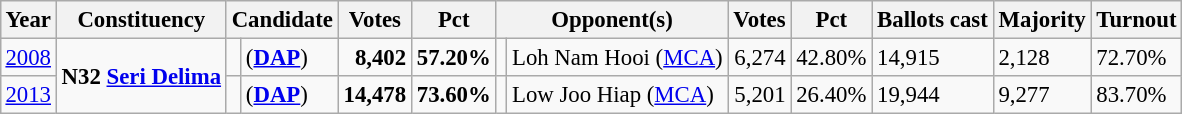<table class="wikitable" style="margin:0.5em ; font-size:95%">
<tr>
<th>Year</th>
<th>Constituency</th>
<th colspan=2>Candidate</th>
<th>Votes</th>
<th>Pct</th>
<th colspan=2>Opponent(s)</th>
<th>Votes</th>
<th>Pct</th>
<th>Ballots cast</th>
<th>Majority</th>
<th>Turnout</th>
</tr>
<tr>
<td><a href='#'>2008</a></td>
<td rowspan=2><strong>N32 <a href='#'>Seri Delima</a></strong></td>
<td></td>
<td> (<a href='#'><strong>DAP</strong></a>)</td>
<td align="right"><strong>8,402</strong></td>
<td><strong>57.20%</strong></td>
<td></td>
<td>Loh Nam Hooi (<a href='#'>MCA</a>)</td>
<td align="right">6,274</td>
<td>42.80%</td>
<td>14,915</td>
<td>2,128</td>
<td>72.70%</td>
</tr>
<tr>
<td><a href='#'>2013</a></td>
<td></td>
<td> (<a href='#'><strong>DAP</strong></a>)</td>
<td align="right"><strong>14,478</strong></td>
<td><strong>73.60%</strong></td>
<td></td>
<td>Low Joo Hiap (<a href='#'>MCA</a>)</td>
<td align="right">5,201</td>
<td>26.40%</td>
<td>19,944</td>
<td>9,277</td>
<td>83.70%</td>
</tr>
</table>
